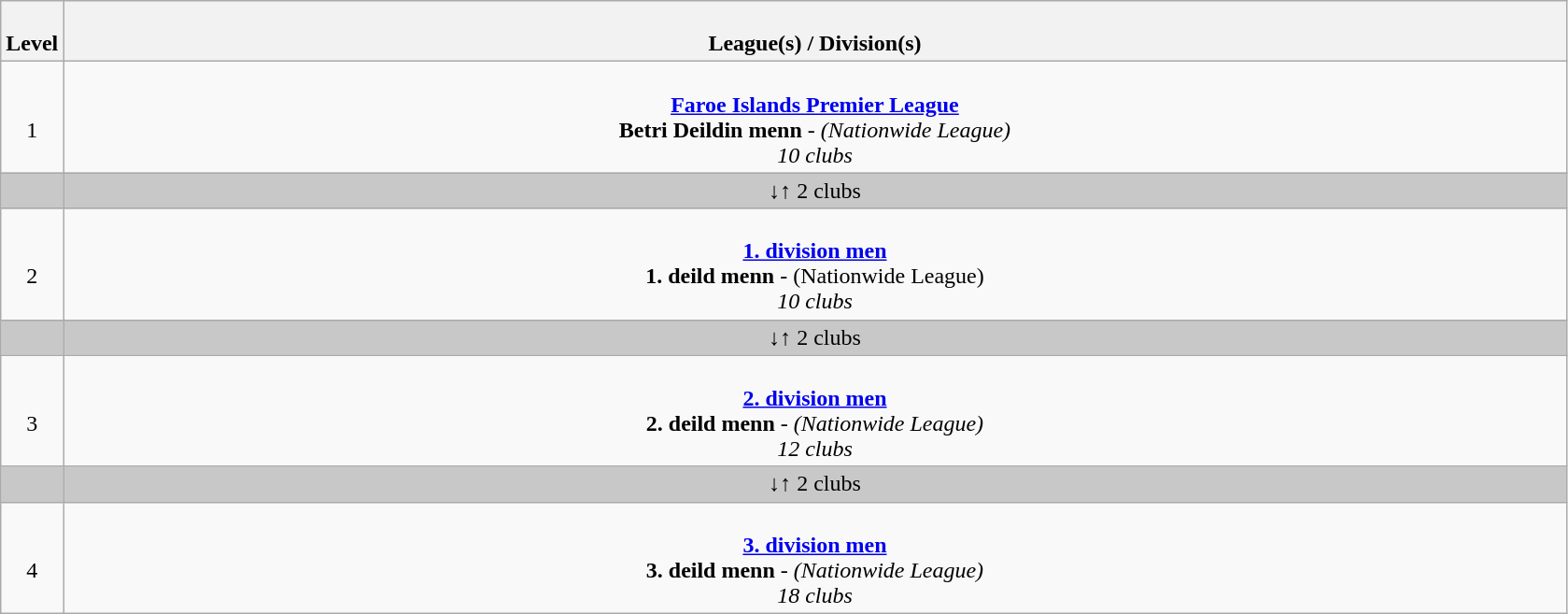<table class="wikitable" style="text-align: center;">
<tr>
<th colspan="1" width="4%"><br>Level</th>
<th colspan="8" width="96%"><br>League(s) / Division(s)</th>
</tr>
<tr>
<td colspan="1" width="4%"><br>1</td>
<td colspan="8" width="96%"><br><strong><a href='#'>Faroe Islands Premier League</a></strong><br>
<strong>Betri Deildin menn</strong> - <em>(Nationwide League)</em><br>
<em>10 clubs</em></td>
</tr>
<tr style="background:#c8c8c8">
<td style="width:4%;"></td>
<td colspan="9" style="width:96%;">↓↑ 2 clubs</td>
</tr>
<tr>
<td colspan="1" width="4%"><br>2</td>
<td colspan="8" width="96%"><br><strong><a href='#'>1. division men</a></strong><br>
<strong>1. deild menn</strong> - (Nationwide League) <br>
<em>10 clubs</em></td>
</tr>
<tr style="background:#c8c8c8">
<td style="width:4%;"></td>
<td colspan="9" style="width:96%;">↓↑ 2 clubs</td>
</tr>
<tr>
<td colspan="1" width="4%"><br>3</td>
<td colspan="8" width="96%"><br><strong><a href='#'>2. division men</a></strong><br>
<strong>2. deild menn</strong> - <em>(Nationwide League)</em> <br>
<em>12 clubs</em></td>
</tr>
<tr style="background:#c8c8c8">
<td style="width:4%;"></td>
<td colspan="9" style="width:96%;">↓↑ 2 clubs</td>
</tr>
<tr>
<td colspan="1" width="4%"><br>4</td>
<td colspan="8" width="96%"><br><strong><a href='#'>3. division men</a></strong><br>
<strong>3. deild menn</strong> - <em>(Nationwide League)</em> <br>
<em>18 clubs</em></td>
</tr>
</table>
